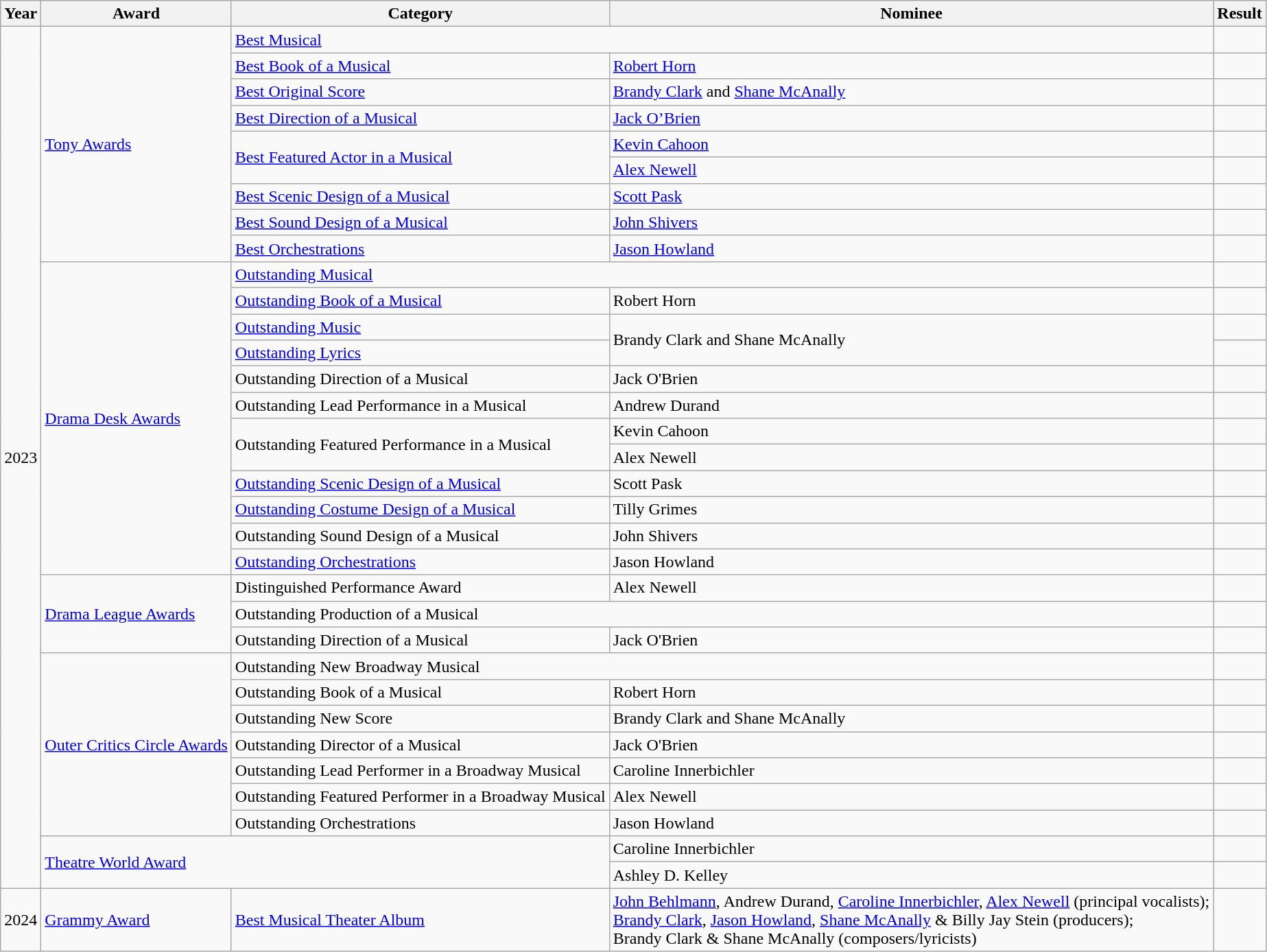<table class="wikitable">
<tr>
<th>Year</th>
<th>Award</th>
<th>Category</th>
<th>Nominee</th>
<th>Result</th>
</tr>
<tr>
<td rowspan="33">2023</td>
<td rowspan="9"><a href='#'>Tony Awards</a></td>
<td colspan="2"><a href='#'>Best Musical</a></td>
<td></td>
</tr>
<tr>
<td><a href='#'>Best Book of a Musical</a></td>
<td><a href='#'>Robert Horn</a></td>
<td></td>
</tr>
<tr>
<td><a href='#'>Best Original Score</a></td>
<td><a href='#'>Brandy Clark</a> and <a href='#'>Shane McAnally</a></td>
<td></td>
</tr>
<tr>
<td><a href='#'>Best Direction of a Musical</a></td>
<td><a href='#'>Jack O’Brien</a></td>
<td></td>
</tr>
<tr>
<td rowspan="2"><a href='#'>Best Featured Actor in a Musical</a></td>
<td><a href='#'>Kevin Cahoon</a></td>
<td></td>
</tr>
<tr>
<td><a href='#'>Alex Newell</a></td>
<td></td>
</tr>
<tr>
<td><a href='#'>Best Scenic Design of a Musical</a></td>
<td><a href='#'>Scott Pask</a></td>
<td></td>
</tr>
<tr>
<td><a href='#'>Best Sound Design of a Musical</a></td>
<td><a href='#'>John Shivers</a></td>
<td></td>
</tr>
<tr>
<td><a href='#'>Best Orchestrations</a></td>
<td><a href='#'>Jason Howland</a></td>
<td></td>
</tr>
<tr>
<td rowspan="12"><a href='#'>Drama Desk Awards</a></td>
<td colspan="2"><a href='#'>Outstanding Musical</a></td>
<td></td>
</tr>
<tr>
<td><a href='#'>Outstanding Book of a Musical</a></td>
<td>Robert Horn</td>
<td></td>
</tr>
<tr>
<td><a href='#'>Outstanding Music</a></td>
<td rowspan=2>Brandy Clark and Shane McAnally</td>
<td></td>
</tr>
<tr>
<td><a href='#'>Outstanding Lyrics</a></td>
<td></td>
</tr>
<tr>
<td>Outstanding Direction of a Musical</td>
<td>Jack O'Brien</td>
<td></td>
</tr>
<tr>
<td>Outstanding Lead Performance in a Musical</td>
<td>Andrew Durand</td>
<td></td>
</tr>
<tr>
<td rowspan="2">Outstanding Featured Performance in a Musical</td>
<td>Kevin Cahoon</td>
<td></td>
</tr>
<tr>
<td>Alex Newell</td>
<td></td>
</tr>
<tr>
<td><a href='#'>Outstanding Scenic Design of a Musical</a></td>
<td>Scott Pask</td>
<td></td>
</tr>
<tr>
<td><a href='#'>Outstanding Costume Design of a Musical</a></td>
<td>Tilly Grimes</td>
<td></td>
</tr>
<tr>
<td>Outstanding Sound Design of a Musical</td>
<td>John Shivers</td>
<td></td>
</tr>
<tr>
<td><a href='#'>Outstanding Orchestrations</a></td>
<td>Jason Howland</td>
<td></td>
</tr>
<tr>
<td rowspan="3"><a href='#'>Drama League Awards</a></td>
<td>Distinguished Performance Award</td>
<td>Alex Newell</td>
<td></td>
</tr>
<tr>
<td colspan="2">Outstanding Production of a Musical</td>
<td></td>
</tr>
<tr>
<td>Outstanding Direction of a Musical</td>
<td>Jack O'Brien</td>
<td></td>
</tr>
<tr>
<td rowspan="7"><a href='#'>Outer Critics Circle Awards</a></td>
<td colspan="2">Outstanding New Broadway Musical</td>
<td></td>
</tr>
<tr>
<td>Outstanding Book of a Musical</td>
<td rowspan="1">Robert Horn</td>
<td></td>
</tr>
<tr>
<td>Outstanding New Score</td>
<td rowspan="1">Brandy Clark and Shane McAnally</td>
<td></td>
</tr>
<tr>
<td>Outstanding Director of a Musical</td>
<td rowspan="1">Jack O'Brien</td>
<td></td>
</tr>
<tr>
<td>Outstanding Lead Performer in a Broadway Musical</td>
<td rowspan="1">Caroline Innerbichler</td>
<td></td>
</tr>
<tr>
<td>Outstanding Featured Performer in a Broadway Musical</td>
<td rowspan="1">Alex Newell</td>
<td></td>
</tr>
<tr>
<td>Outstanding Orchestrations</td>
<td rowspan="1">Jason Howland</td>
<td></td>
</tr>
<tr>
<td colspan="2" rowspan="2"><a href='#'>Theatre World Award</a></td>
<td>Caroline Innerbichler</td>
<td></td>
</tr>
<tr>
<td>Ashley D. Kelley</td>
<td></td>
</tr>
<tr>
<td>2024</td>
<td><a href='#'>Grammy Award</a></td>
<td><a href='#'>Best Musical Theater Album</a></td>
<td><a href='#'>John Behlmann</a>,  Andrew Durand, <a href='#'>Caroline Innerbichler</a>, <a href='#'>Alex Newell</a> (principal vocalists);<br><a href='#'>Brandy Clark</a>, <a href='#'>Jason Howland</a>, <a href='#'>Shane McAnally</a> & Billy Jay Stein (producers);<br>Brandy Clark & Shane McAnally (composers/lyricists)</td>
<td></td>
</tr>
</table>
